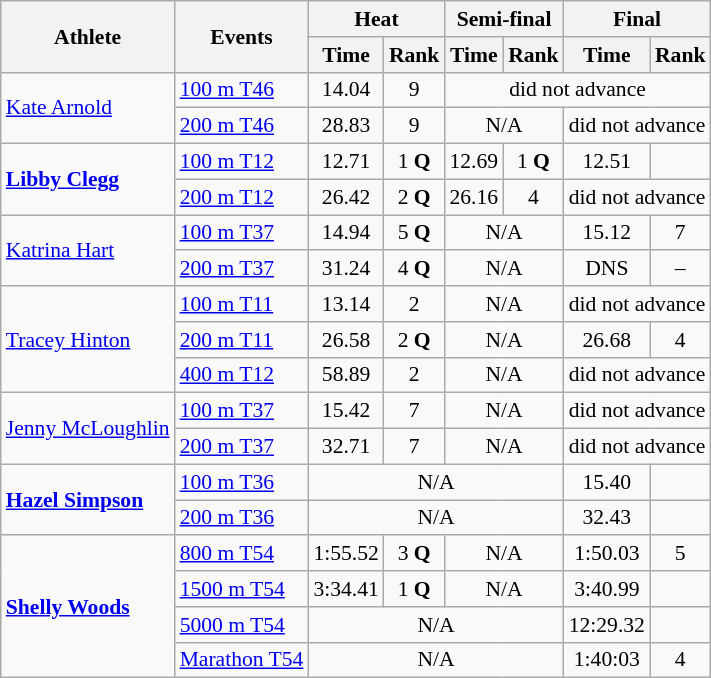<table class=wikitable style="font-size:90%">
<tr>
<th rowspan="2">Athlete</th>
<th rowspan="2">Events</th>
<th colspan="2">Heat</th>
<th colspan="2">Semi-final</th>
<th colspan="2">Final</th>
</tr>
<tr>
<th>Time</th>
<th>Rank</th>
<th>Time</th>
<th>Rank</th>
<th>Time</th>
<th>Rank</th>
</tr>
<tr>
<td rowspan="2"><a href='#'>Kate Arnold</a></td>
<td><a href='#'>100 m T46</a></td>
<td align="center">14.04</td>
<td align="center">9</td>
<td align="center" colspan="4">did not advance</td>
</tr>
<tr>
<td><a href='#'>200 m T46</a></td>
<td align="center">28.83</td>
<td align="center">9</td>
<td align="center" colspan="2">N/A</td>
<td align="center" colspan="2">did not advance</td>
</tr>
<tr>
<td rowspan="2"><strong><a href='#'>Libby Clegg</a></strong></td>
<td><a href='#'>100 m T12</a></td>
<td align="center">12.71</td>
<td align="center">1 <strong>Q</strong></td>
<td align="center">12.69</td>
<td align="center">1 <strong>Q</strong></td>
<td align="center">12.51</td>
<td align="center"></td>
</tr>
<tr>
<td><a href='#'>200 m T12</a></td>
<td align="center">26.42</td>
<td align="center">2 <strong>Q</strong></td>
<td align="center">26.16</td>
<td align="center">4</td>
<td align="center" colspan="2">did not advance</td>
</tr>
<tr>
<td rowspan="2"><a href='#'>Katrina Hart</a></td>
<td><a href='#'>100 m T37</a></td>
<td align="center">14.94</td>
<td align="center">5 <strong>Q</strong></td>
<td align="center" colspan="2">N/A</td>
<td align="center">15.12</td>
<td align="center">7</td>
</tr>
<tr>
<td><a href='#'>200 m T37</a></td>
<td align="center">31.24</td>
<td align="center">4 <strong>Q</strong></td>
<td align="center" colspan="2">N/A</td>
<td align="center">DNS</td>
<td align="center">–</td>
</tr>
<tr>
<td rowspan="3"><a href='#'>Tracey Hinton</a></td>
<td><a href='#'>100 m T11</a></td>
<td align="center">13.14</td>
<td align="center">2</td>
<td align="center" colspan="2">N/A</td>
<td align="center" colspan=2>did not advance</td>
</tr>
<tr>
<td><a href='#'>200 m T11</a></td>
<td align="center">26.58</td>
<td align="center">2 <strong>Q</strong></td>
<td align="center" colspan="2">N/A</td>
<td align="center">26.68</td>
<td align="center">4</td>
</tr>
<tr>
<td><a href='#'>400 m T12</a></td>
<td align="center">58.89</td>
<td align="center">2</td>
<td align="center" colspan="2">N/A</td>
<td align="center" colspan="2">did not advance</td>
</tr>
<tr>
<td rowspan="2"><a href='#'>Jenny McLoughlin</a></td>
<td><a href='#'>100 m T37</a></td>
<td align="center">15.42</td>
<td align="center">7</td>
<td align="center" colspan="2">N/A</td>
<td align="center" colspan="2">did not advance</td>
</tr>
<tr>
<td><a href='#'>200 m T37</a></td>
<td align="center">32.71</td>
<td align="center">7</td>
<td align="center" colspan="2">N/A</td>
<td align="center" colspan="2">did not advance</td>
</tr>
<tr>
<td rowspan="2"><strong><a href='#'>Hazel Simpson</a></strong></td>
<td><a href='#'>100 m T36</a></td>
<td align="center" colspan="4">N/A</td>
<td align="center">15.40</td>
<td align="center"></td>
</tr>
<tr>
<td><a href='#'>200 m T36</a></td>
<td align="center" colspan="4">N/A</td>
<td align="center">32.43</td>
<td align="center"></td>
</tr>
<tr>
<td rowspan="4"><strong><a href='#'>Shelly Woods</a></strong></td>
<td><a href='#'>800 m T54</a></td>
<td align="center">1:55.52</td>
<td align="center">3 <strong>Q</strong></td>
<td align="center" colspan="2">N/A</td>
<td align="center">1:50.03</td>
<td align="center">5</td>
</tr>
<tr>
<td><a href='#'>1500 m T54</a></td>
<td align="center">3:34.41</td>
<td align="center">1 <strong>Q</strong></td>
<td align="center" colspan="2">N/A</td>
<td align="center">3:40.99</td>
<td align="center"></td>
</tr>
<tr>
<td><a href='#'>5000 m T54</a></td>
<td align="center" colspan="4">N/A</td>
<td align="center">12:29.32</td>
<td align="center"></td>
</tr>
<tr>
<td><a href='#'>Marathon T54</a></td>
<td align="center" colspan="4">N/A</td>
<td align="center">1:40:03</td>
<td align="center">4</td>
</tr>
</table>
